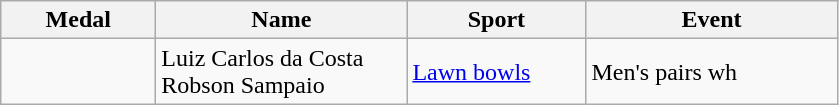<table class="wikitable">
<tr>
<th style="width:6em">Medal</th>
<th style="width:10em">Name</th>
<th style="width:7em">Sport</th>
<th style="width:10em">Event</th>
</tr>
<tr>
<td></td>
<td>Luiz Carlos da Costa <br> Robson Sampaio</td>
<td><a href='#'>Lawn bowls</a></td>
<td>Men's pairs wh</td>
</tr>
</table>
